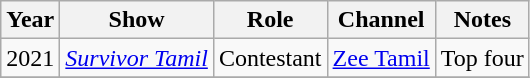<table Class ="wikitable sortable">
<tr>
<th>Year</th>
<th>Show</th>
<th>Role</th>
<th>Channel</th>
<th>Notes</th>
</tr>
<tr>
<td>2021</td>
<td><em><a href='#'>Survivor Tamil</a></em></td>
<td>Contestant</td>
<td><a href='#'>Zee Tamil</a></td>
<td>Top four</td>
</tr>
<tr>
</tr>
</table>
